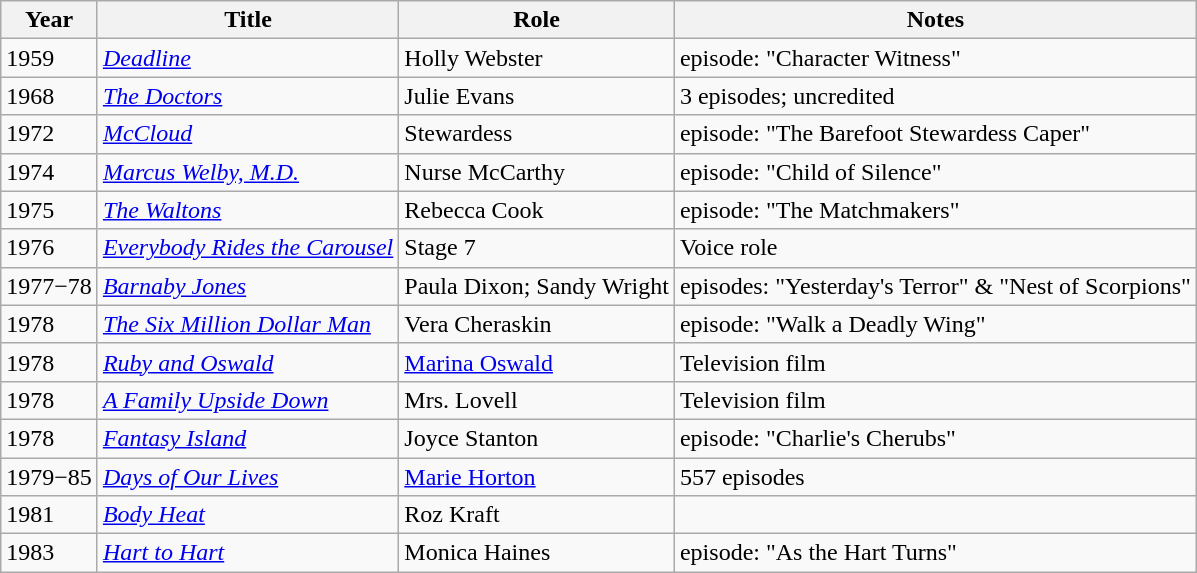<table class="wikitable">
<tr>
<th>Year</th>
<th>Title</th>
<th>Role</th>
<th>Notes</th>
</tr>
<tr>
<td>1959</td>
<td><em><a href='#'>Deadline</a></em></td>
<td>Holly Webster</td>
<td>episode: "Character Witness"</td>
</tr>
<tr>
<td>1968</td>
<td><em><a href='#'>The Doctors</a></em></td>
<td>Julie Evans</td>
<td>3 episodes; uncredited</td>
</tr>
<tr>
<td>1972</td>
<td><em><a href='#'>McCloud</a></em></td>
<td>Stewardess</td>
<td>episode: "The Barefoot Stewardess Caper"</td>
</tr>
<tr>
<td>1974</td>
<td><em><a href='#'>Marcus Welby, M.D.</a></em></td>
<td>Nurse McCarthy</td>
<td>episode: "Child of Silence"</td>
</tr>
<tr>
<td>1975</td>
<td><em><a href='#'>The Waltons</a></em></td>
<td>Rebecca Cook</td>
<td>episode: "The Matchmakers"</td>
</tr>
<tr>
<td>1976</td>
<td><em><a href='#'>Everybody Rides the Carousel</a></em></td>
<td>Stage 7</td>
<td>Voice role</td>
</tr>
<tr>
<td>1977−78</td>
<td><em><a href='#'>Barnaby Jones</a></em></td>
<td>Paula Dixon; Sandy Wright</td>
<td>episodes: "Yesterday's Terror" & "Nest of Scorpions"</td>
</tr>
<tr>
<td>1978</td>
<td><em><a href='#'>The Six Million Dollar Man</a></em></td>
<td>Vera Cheraskin</td>
<td>episode: "Walk a Deadly Wing"</td>
</tr>
<tr>
<td>1978</td>
<td><em><a href='#'>Ruby and Oswald</a></em></td>
<td><a href='#'>Marina Oswald</a></td>
<td>Television film</td>
</tr>
<tr>
<td>1978</td>
<td><em><a href='#'>A Family Upside Down</a></em></td>
<td>Mrs. Lovell</td>
<td>Television film</td>
</tr>
<tr>
<td>1978</td>
<td><em><a href='#'>Fantasy Island</a></em></td>
<td>Joyce Stanton</td>
<td>episode: "Charlie's Cherubs"</td>
</tr>
<tr>
<td>1979−85</td>
<td><em><a href='#'>Days of Our Lives</a></em></td>
<td><a href='#'>Marie Horton</a></td>
<td>557 episodes</td>
</tr>
<tr>
<td>1981</td>
<td><em><a href='#'>Body Heat</a></em></td>
<td>Roz Kraft</td>
<td></td>
</tr>
<tr>
<td>1983</td>
<td><em><a href='#'>Hart to Hart</a></em></td>
<td>Monica Haines</td>
<td>episode: "As the Hart Turns"</td>
</tr>
</table>
